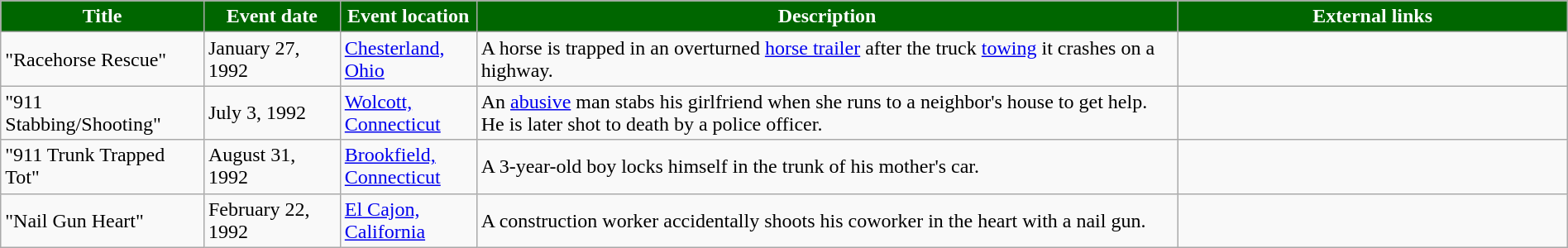<table class="wikitable" style="width: 100%;">
<tr>
<th style="background: #006600; color: #FFFFFF; width: 10%;">Title</th>
<th style="background: #006600; color: #FFFFFF; width: 7%;">Event date</th>
<th style="background: #006600; color: #FFFFFF; width: 7%;">Event location</th>
<th style="background: #006600; color: #FFFFFF; width: 36%;">Description</th>
<th style="background: #006600; color: #FFFFFF; width: 20%;">External links</th>
</tr>
<tr>
<td>"Racehorse Rescue"</td>
<td>January 27, 1992</td>
<td><a href='#'>Chesterland, Ohio</a></td>
<td>A horse is trapped in an overturned <a href='#'>horse trailer</a> after the truck <a href='#'>towing</a> it crashes on a highway.</td>
<td></td>
</tr>
<tr>
<td>"911 Stabbing/Shooting"</td>
<td>July 3, 1992</td>
<td><a href='#'>Wolcott, Connecticut</a></td>
<td>An <a href='#'>abusive</a> man stabs his girlfriend when she runs to a neighbor's house to get help. He is later shot to death by a police officer.</td>
<td></td>
</tr>
<tr>
<td>"911 Trunk Trapped Tot"</td>
<td>August 31, 1992</td>
<td><a href='#'>Brookfield, Connecticut</a></td>
<td>A 3-year-old boy locks himself in the trunk of his mother's car.</td>
<td></td>
</tr>
<tr>
<td>"Nail Gun Heart"</td>
<td>February 22, 1992</td>
<td><a href='#'>El Cajon, California</a></td>
<td>A construction worker accidentally shoots his coworker in the heart with a nail gun.</td>
<td></td>
</tr>
</table>
